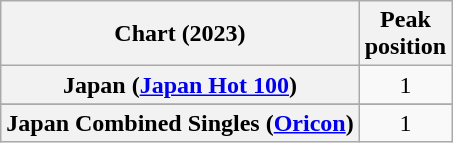<table class="wikitable sortable plainrowheaders" style="text-align:center">
<tr>
<th scope="col">Chart (2023)</th>
<th scope="col">Peak<br>position</th>
</tr>
<tr>
<th scope="row">Japan (<a href='#'>Japan Hot 100</a>)</th>
<td>1</td>
</tr>
<tr>
</tr>
<tr>
<th scope="row">Japan Combined Singles (<a href='#'>Oricon</a>)</th>
<td>1</td>
</tr>
</table>
